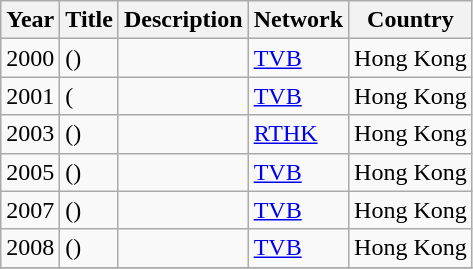<table class="wikitable">
<tr>
<th>Year</th>
<th>Title</th>
<th>Description</th>
<th>Network</th>
<th>Country</th>
</tr>
<tr>
<td rowspan=1>2000</td>
<td>()</td>
<td></td>
<td><a href='#'>TVB</a></td>
<td>Hong Kong</td>
</tr>
<tr>
<td rowspan=1>2001</td>
<td>(</td>
<td></td>
<td><a href='#'>TVB</a></td>
<td>Hong Kong</td>
</tr>
<tr>
<td rowspan=1>2003</td>
<td>()</td>
<td></td>
<td><a href='#'>RTHK</a></td>
<td>Hong Kong</td>
</tr>
<tr>
<td rowspan=1>2005</td>
<td>()</td>
<td></td>
<td><a href='#'>TVB</a></td>
<td>Hong Kong</td>
</tr>
<tr>
<td rowspan=1>2007</td>
<td>()</td>
<td></td>
<td><a href='#'>TVB</a></td>
<td>Hong Kong</td>
</tr>
<tr>
<td rowspan=1>2008</td>
<td>()</td>
<td></td>
<td><a href='#'>TVB</a></td>
<td>Hong Kong</td>
</tr>
<tr>
</tr>
</table>
